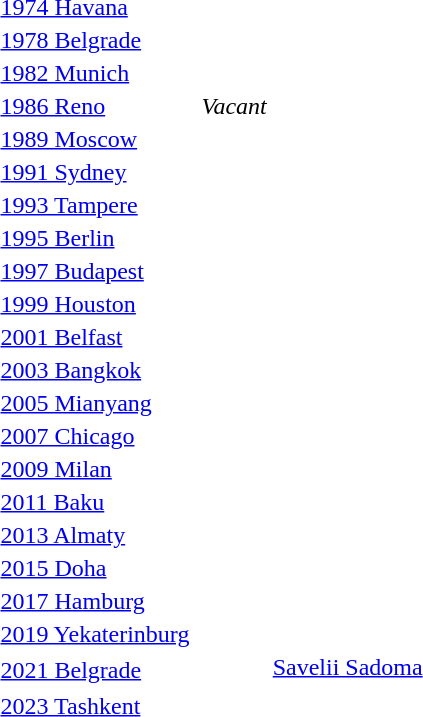<table>
<tr>
<td rowspan=2><a href='#'>1974 Havana</a></td>
<td rowspan=2></td>
<td rowspan=2></td>
<td></td>
</tr>
<tr>
<td></td>
</tr>
<tr>
<td rowspan=2><a href='#'>1978 Belgrade</a></td>
<td rowspan=2></td>
<td rowspan=2></td>
<td></td>
</tr>
<tr>
<td></td>
</tr>
<tr>
<td rowspan=2><a href='#'>1982 Munich</a></td>
<td rowspan=2></td>
<td rowspan=2></td>
<td></td>
</tr>
<tr>
<td></td>
</tr>
<tr>
<td rowspan=2><a href='#'>1986 Reno</a></td>
<td rowspan=2></td>
<td rowspan=2><em>Vacant</em></td>
<td></td>
</tr>
<tr>
<td></td>
</tr>
<tr>
<td rowspan=2><a href='#'>1989 Moscow</a></td>
<td rowspan=2></td>
<td rowspan=2></td>
<td></td>
</tr>
<tr>
<td></td>
</tr>
<tr>
<td rowspan=2><a href='#'>1991 Sydney</a></td>
<td rowspan=2></td>
<td rowspan=2></td>
<td></td>
</tr>
<tr>
<td></td>
</tr>
<tr>
<td rowspan=2><a href='#'>1993 Tampere</a></td>
<td rowspan=2></td>
<td rowspan=2></td>
<td></td>
</tr>
<tr>
<td></td>
</tr>
<tr>
<td rowspan=2><a href='#'>1995 Berlin</a></td>
<td rowspan=2></td>
<td rowspan=2></td>
<td></td>
</tr>
<tr>
<td></td>
</tr>
<tr>
<td rowspan=2><a href='#'>1997 Budapest</a></td>
<td rowspan=2></td>
<td rowspan=2></td>
<td></td>
</tr>
<tr>
<td></td>
</tr>
<tr>
<td rowspan=2><a href='#'>1999 Houston</a></td>
<td rowspan=2></td>
<td rowspan=2></td>
<td></td>
</tr>
<tr>
<td></td>
</tr>
<tr>
<td rowspan=2><a href='#'>2001 Belfast</a></td>
<td rowspan=2></td>
<td rowspan=2></td>
<td></td>
</tr>
<tr>
<td></td>
</tr>
<tr>
<td rowspan=2><a href='#'>2003 Bangkok</a></td>
<td rowspan=2></td>
<td rowspan=2></td>
<td></td>
</tr>
<tr>
<td></td>
</tr>
<tr>
<td rowspan=2><a href='#'>2005 Mianyang</a></td>
<td rowspan=2></td>
<td rowspan=2></td>
<td></td>
</tr>
<tr>
<td></td>
</tr>
<tr>
<td rowspan=2><a href='#'>2007 Chicago</a></td>
<td rowspan=2></td>
<td rowspan=2></td>
<td></td>
</tr>
<tr>
<td></td>
</tr>
<tr>
<td rowspan=2><a href='#'>2009 Milan</a></td>
<td rowspan=2></td>
<td rowspan=2></td>
<td></td>
</tr>
<tr>
<td></td>
</tr>
<tr>
<td rowspan=2><a href='#'>2011 Baku</a></td>
<td rowspan=2></td>
<td rowspan=2></td>
<td></td>
</tr>
<tr>
<td></td>
</tr>
<tr>
<td rowspan=2><a href='#'>2013 Almaty</a></td>
<td rowspan=2></td>
<td rowspan=2></td>
<td></td>
</tr>
<tr>
<td></td>
</tr>
<tr>
<td rowspan=2><a href='#'>2015 Doha</a></td>
<td rowspan=2></td>
<td rowspan=2></td>
<td></td>
</tr>
<tr>
<td></td>
</tr>
<tr>
<td rowspan=2><a href='#'>2017 Hamburg</a></td>
<td rowspan=2></td>
<td rowspan=2></td>
<td></td>
</tr>
<tr>
<td></td>
</tr>
<tr>
<td rowspan=2><a href='#'>2019 Yekaterinburg</a></td>
<td rowspan=2></td>
<td rowspan=2></td>
<td></td>
</tr>
<tr>
<td></td>
</tr>
<tr>
<td rowspan=2><a href='#'>2021 Belgrade</a></td>
<td rowspan=2></td>
<td rowspan=2></td>
<td> <a href='#'>Savelii Sadoma</a> </td>
</tr>
<tr>
<td></td>
</tr>
<tr>
<td rowspan=2><a href='#'>2023 Tashkent</a></td>
<td rowspan=2></td>
<td rowspan=2></td>
<td></td>
</tr>
<tr>
<td></td>
</tr>
</table>
